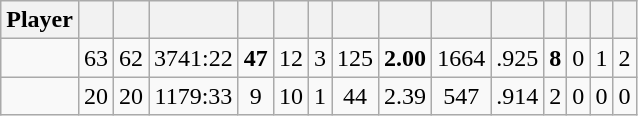<table class="wikitable sortable" style="text-align:center;">
<tr>
<th>Player</th>
<th></th>
<th></th>
<th></th>
<th></th>
<th></th>
<th></th>
<th></th>
<th></th>
<th></th>
<th></th>
<th></th>
<th></th>
<th></th>
<th></th>
</tr>
<tr>
<td></td>
<td>63</td>
<td>62</td>
<td>3741:22</td>
<td><strong>47</strong></td>
<td>12</td>
<td>3</td>
<td>125</td>
<td><strong>2.00</strong></td>
<td>1664</td>
<td>.925</td>
<td><strong>8</strong></td>
<td>0</td>
<td>1</td>
<td>2</td>
</tr>
<tr>
<td></td>
<td>20</td>
<td>20</td>
<td>1179:33</td>
<td>9</td>
<td>10</td>
<td>1</td>
<td>44</td>
<td>2.39</td>
<td>547</td>
<td>.914</td>
<td>2</td>
<td>0</td>
<td>0</td>
<td>0</td>
</tr>
</table>
